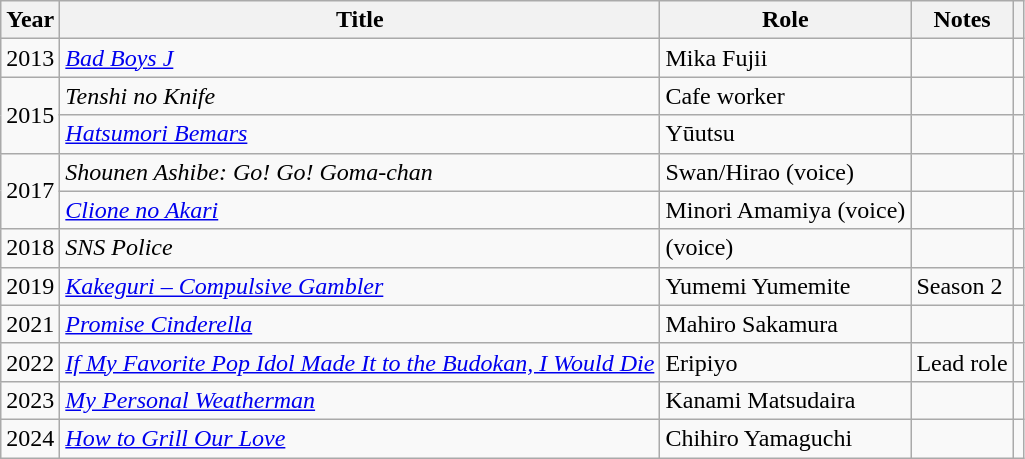<table class="wikitable">
<tr>
<th>Year</th>
<th>Title</th>
<th>Role</th>
<th>Notes</th>
<th></th>
</tr>
<tr>
<td>2013</td>
<td><em><a href='#'>Bad Boys J</a></em></td>
<td>Mika Fujii</td>
<td></td>
<td></td>
</tr>
<tr>
<td rowspan="2">2015</td>
<td><em>Tenshi no Knife</em></td>
<td>Cafe worker</td>
<td></td>
<td></td>
</tr>
<tr>
<td><em><a href='#'>Hatsumori Bemars</a></em></td>
<td>Yūutsu</td>
<td></td>
<td></td>
</tr>
<tr>
<td rowspan="2">2017</td>
<td><em>Shounen Ashibe: Go! Go! Goma-chan</em></td>
<td>Swan/Hirao (voice)</td>
<td></td>
<td></td>
</tr>
<tr>
<td><em><a href='#'>Clione no Akari</a></em></td>
<td>Minori Amamiya (voice)</td>
<td></td>
<td></td>
</tr>
<tr>
<td>2018</td>
<td><em>SNS Police</em></td>
<td>(voice)</td>
<td></td>
<td></td>
</tr>
<tr>
<td>2019</td>
<td><em><a href='#'>Kakeguri – Compulsive Gambler</a></em></td>
<td>Yumemi Yumemite</td>
<td>Season 2</td>
<td></td>
</tr>
<tr>
<td>2021</td>
<td><em><a href='#'>Promise Cinderella</a></em></td>
<td>Mahiro Sakamura</td>
<td></td>
<td></td>
</tr>
<tr>
<td>2022</td>
<td><em><a href='#'>If My Favorite Pop Idol Made It to the Budokan, I Would Die</a></em></td>
<td>Eripiyo</td>
<td>Lead role</td>
<td></td>
</tr>
<tr>
<td>2023</td>
<td><em><a href='#'>My Personal Weatherman</a></em></td>
<td>Kanami Matsudaira</td>
<td></td>
<td></td>
</tr>
<tr>
<td>2024</td>
<td><em><a href='#'>How to Grill Our Love</a></em></td>
<td>Chihiro Yamaguchi</td>
<td></td>
<td></td>
</tr>
</table>
